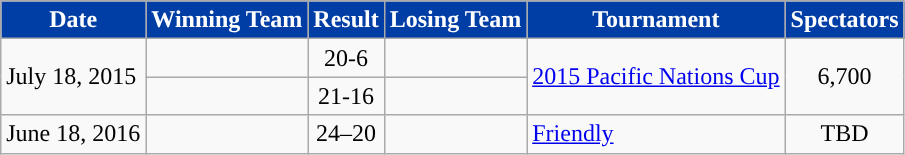<table class="wikitable">
<tr>
<th style="text-align:center;  background:#003DA5; color:#FFFFFF; ">Date</th>
<th style="text-align:center;  background:#003DA5; color:#FFFFFF; ">Winning Team</th>
<th style="text-align:center; background:#003DA5; color:#FFFFFF; ">Result</th>
<th style="text-align:center;  background:#003DA5; color:#FFFFFF; ">Losing Team</th>
<th style="text-align:center;  background:#003DA5; color:#FFFFFF; ">Tournament</th>
<th style="text-align:center; background:#003DA5; color:#FFFFFF; ">Spectators</th>
</tr>
<tr>
<td rowspan=2>July 18, 2015</td>
<td></td>
<td style="text-align:center;">20-6</td>
<td></td>
<td rowspan=2><a href='#'>2015 Pacific Nations Cup</a></td>
<td rowspan=2 style="text-align:center;">6,700</td>
</tr>
<tr>
<td></td>
<td style="text-align:center;">21-16</td>
<td></td>
</tr>
<tr>
<td>June 18, 2016</td>
<td></td>
<td style="text-align:center;">24–20</td>
<td></td>
<td><a href='#'>Friendly</a></td>
<td style="text-align:center;">TBD</td>
</tr>
</table>
